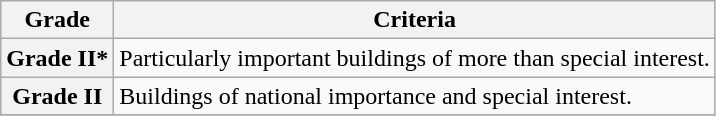<table class="wikitable" border="1">
<tr>
<th>Grade</th>
<th>Criteria</th>
</tr>
<tr>
<th>Grade II*</th>
<td>Particularly important buildings of more than special interest.</td>
</tr>
<tr>
<th>Grade II</th>
<td>Buildings of national importance and special interest.</td>
</tr>
<tr>
</tr>
</table>
